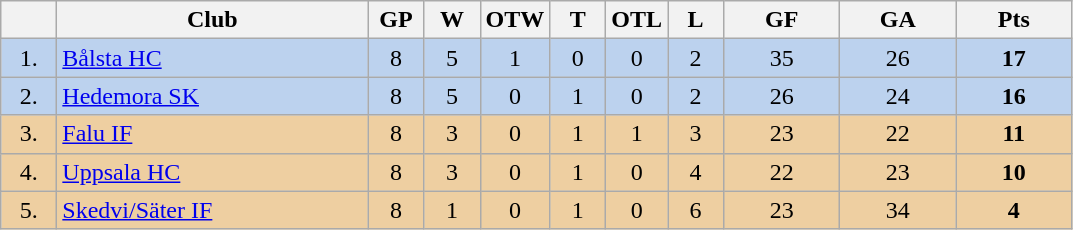<table class="wikitable">
<tr>
<th width="30"></th>
<th width="200">Club</th>
<th width="30">GP</th>
<th width="30">W</th>
<th width="30">OTW</th>
<th width="30">T</th>
<th width="30">OTL</th>
<th width="30">L</th>
<th width="70">GF</th>
<th width="70">GA</th>
<th width="70">Pts</th>
</tr>
<tr bgcolor="#BCD2EE" align="center">
<td>1.</td>
<td align="left"><a href='#'>Bålsta HC</a></td>
<td>8</td>
<td>5</td>
<td>1</td>
<td>0</td>
<td>0</td>
<td>2</td>
<td>35</td>
<td>26</td>
<td><strong>17</strong></td>
</tr>
<tr bgcolor="#BCD2EE" align="center">
<td>2.</td>
<td align="left"><a href='#'>Hedemora SK</a></td>
<td>8</td>
<td>5</td>
<td>0</td>
<td>1</td>
<td>0</td>
<td>2</td>
<td>26</td>
<td>24</td>
<td><strong>16</strong></td>
</tr>
<tr bgcolor="#EECFA1" align="center">
<td>3.</td>
<td align="left"><a href='#'>Falu IF</a></td>
<td>8</td>
<td>3</td>
<td>0</td>
<td>1</td>
<td>1</td>
<td>3</td>
<td>23</td>
<td>22</td>
<td><strong>11</strong></td>
</tr>
<tr bgcolor="#EECFA1" align="center">
<td>4.</td>
<td align="left"><a href='#'>Uppsala HC</a></td>
<td>8</td>
<td>3</td>
<td>0</td>
<td>1</td>
<td>0</td>
<td>4</td>
<td>22</td>
<td>23</td>
<td><strong>10</strong></td>
</tr>
<tr bgcolor="#EECFA1" align="center">
<td>5.</td>
<td align="left"><a href='#'>Skedvi/Säter IF</a></td>
<td>8</td>
<td>1</td>
<td>0</td>
<td>1</td>
<td>0</td>
<td>6</td>
<td>23</td>
<td>34</td>
<td><strong>4</strong></td>
</tr>
</table>
